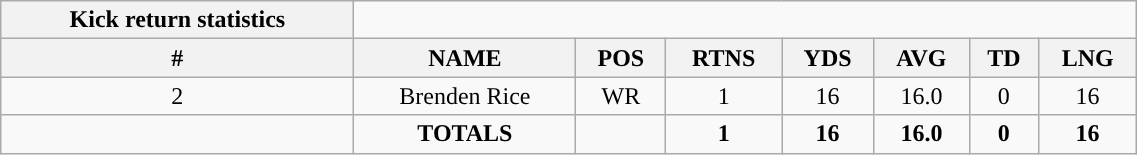<table style="width:60%; text-align:center;" class="wikitable collapsible collapsed">
<tr>
<th style="text-align:center; ">Kick return statistics</th>
</tr>
<tr>
<th>#</th>
<th>NAME</th>
<th>POS</th>
<th>RTNS</th>
<th>YDS</th>
<th>AVG</th>
<th>TD</th>
<th>LNG</th>
</tr>
<tr>
<td>2</td>
<td>Brenden Rice</td>
<td>WR</td>
<td>1</td>
<td>16</td>
<td>16.0</td>
<td>0</td>
<td>16</td>
</tr>
<tr>
<td></td>
<td><strong>TOTALS</strong></td>
<td></td>
<td><strong>1</strong></td>
<td><strong>16</strong></td>
<td><strong>16.0</strong></td>
<td><strong>0</strong></td>
<td><strong>16</strong></td>
</tr>
</table>
